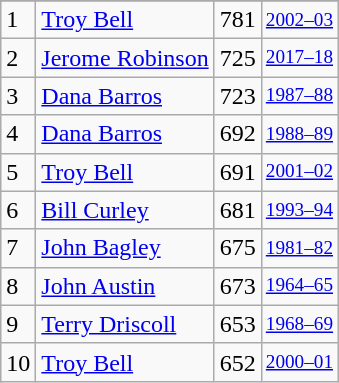<table class="wikitable">
<tr>
</tr>
<tr>
<td>1</td>
<td><a href='#'>Troy Bell</a></td>
<td>781</td>
<td style="font-size:80%;"><a href='#'>2002–03</a></td>
</tr>
<tr>
<td>2</td>
<td><a href='#'>Jerome Robinson</a></td>
<td>725</td>
<td style="font-size:80%;"><a href='#'>2017–18</a></td>
</tr>
<tr>
<td>3</td>
<td><a href='#'>Dana Barros</a></td>
<td>723</td>
<td style="font-size:80%;"><a href='#'>1987–88</a></td>
</tr>
<tr>
<td>4</td>
<td><a href='#'>Dana Barros</a></td>
<td>692</td>
<td style="font-size:80%;"><a href='#'>1988–89</a></td>
</tr>
<tr>
<td>5</td>
<td><a href='#'>Troy Bell</a></td>
<td>691</td>
<td style="font-size:80%;"><a href='#'>2001–02</a></td>
</tr>
<tr>
<td>6</td>
<td><a href='#'>Bill Curley</a></td>
<td>681</td>
<td style="font-size:80%;"><a href='#'>1993–94</a></td>
</tr>
<tr>
<td>7</td>
<td><a href='#'>John Bagley</a></td>
<td>675</td>
<td style="font-size:80%;"><a href='#'>1981–82</a></td>
</tr>
<tr>
<td>8</td>
<td><a href='#'>John Austin</a></td>
<td>673</td>
<td style="font-size:80%;"><a href='#'>1964–65</a></td>
</tr>
<tr>
<td>9</td>
<td><a href='#'>Terry Driscoll</a></td>
<td>653</td>
<td style="font-size:80%;"><a href='#'>1968–69</a></td>
</tr>
<tr>
<td>10</td>
<td><a href='#'>Troy Bell</a></td>
<td>652</td>
<td style="font-size:80%;"><a href='#'>2000–01</a></td>
</tr>
</table>
